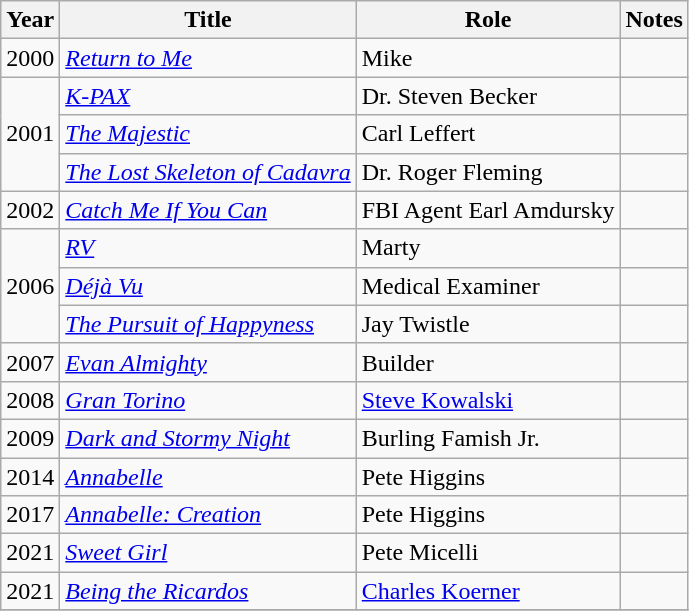<table class="wikitable sortable">
<tr>
<th>Year</th>
<th>Title</th>
<th>Role</th>
<th class = "unsortable">Notes</th>
</tr>
<tr>
<td>2000</td>
<td><em><a href='#'>Return to Me</a></em></td>
<td>Mike</td>
<td></td>
</tr>
<tr>
<td rowspan=3>2001</td>
<td><em><a href='#'>K-PAX</a></em></td>
<td>Dr. Steven Becker</td>
<td></td>
</tr>
<tr>
<td><em><a href='#'>The Majestic</a></em></td>
<td>Carl Leffert</td>
<td></td>
</tr>
<tr>
<td><em><a href='#'>The Lost Skeleton of Cadavra</a></em></td>
<td>Dr. Roger Fleming</td>
<td></td>
</tr>
<tr>
<td>2002</td>
<td><em><a href='#'>Catch Me If You Can</a></em></td>
<td>FBI Agent Earl Amdursky</td>
<td></td>
</tr>
<tr>
<td rowspan=3>2006</td>
<td><em><a href='#'>RV</a></em></td>
<td>Marty</td>
<td></td>
</tr>
<tr>
<td><em><a href='#'>Déjà Vu</a></em></td>
<td>Medical Examiner</td>
<td></td>
</tr>
<tr>
<td><em><a href='#'>The Pursuit of Happyness</a></em></td>
<td>Jay Twistle</td>
<td></td>
</tr>
<tr>
<td>2007</td>
<td><em><a href='#'>Evan Almighty</a></em></td>
<td>Builder</td>
<td></td>
</tr>
<tr>
<td>2008</td>
<td><em><a href='#'>Gran Torino</a></em></td>
<td><a href='#'>Steve Kowalski</a></td>
<td></td>
</tr>
<tr>
<td>2009</td>
<td><em><a href='#'>Dark and Stormy Night</a></em></td>
<td>Burling Famish Jr.</td>
<td></td>
</tr>
<tr>
<td>2014</td>
<td><em><a href='#'>Annabelle</a></em></td>
<td>Pete Higgins</td>
<td></td>
</tr>
<tr>
<td>2017</td>
<td><em><a href='#'>Annabelle: Creation</a></em></td>
<td>Pete Higgins</td>
<td></td>
</tr>
<tr>
<td>2021</td>
<td><em><a href='#'>Sweet Girl</a></em></td>
<td>Pete Micelli</td>
<td></td>
</tr>
<tr>
<td>2021</td>
<td><em><a href='#'>Being the Ricardos</a></em></td>
<td><a href='#'>Charles Koerner</a></td>
<td></td>
</tr>
<tr>
</tr>
</table>
